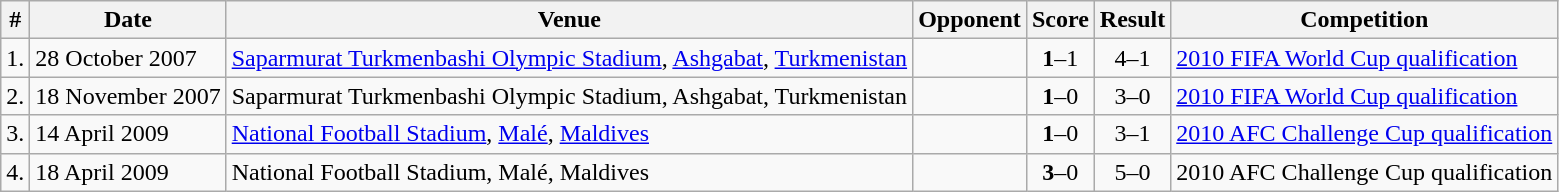<table class="wikitable">
<tr>
<th>#</th>
<th>Date</th>
<th>Venue</th>
<th>Opponent</th>
<th>Score</th>
<th>Result</th>
<th>Competition</th>
</tr>
<tr>
<td>1.</td>
<td>28 October 2007</td>
<td><a href='#'>Saparmurat Turkmenbashi Olympic Stadium</a>, <a href='#'>Ashgabat</a>, <a href='#'>Turkmenistan</a></td>
<td></td>
<td align=center><strong>1</strong>–1</td>
<td align=center>4–1</td>
<td><a href='#'>2010 FIFA World Cup qualification</a></td>
</tr>
<tr>
<td>2.</td>
<td>18 November 2007</td>
<td>Saparmurat Turkmenbashi Olympic Stadium, Ashgabat, Turkmenistan</td>
<td></td>
<td align=center><strong>1</strong>–0</td>
<td align=center>3–0</td>
<td><a href='#'>2010 FIFA World Cup qualification</a></td>
</tr>
<tr>
<td>3.</td>
<td>14 April 2009</td>
<td><a href='#'>National Football Stadium</a>, <a href='#'>Malé</a>, <a href='#'>Maldives</a></td>
<td></td>
<td align=center><strong>1</strong>–0</td>
<td align=center>3–1</td>
<td><a href='#'>2010 AFC Challenge Cup qualification</a></td>
</tr>
<tr>
<td>4.</td>
<td>18 April 2009</td>
<td>National Football Stadium, Malé, Maldives</td>
<td></td>
<td align=center><strong>3</strong>–0</td>
<td align=center>5–0</td>
<td>2010 AFC Challenge Cup qualification</td>
</tr>
</table>
